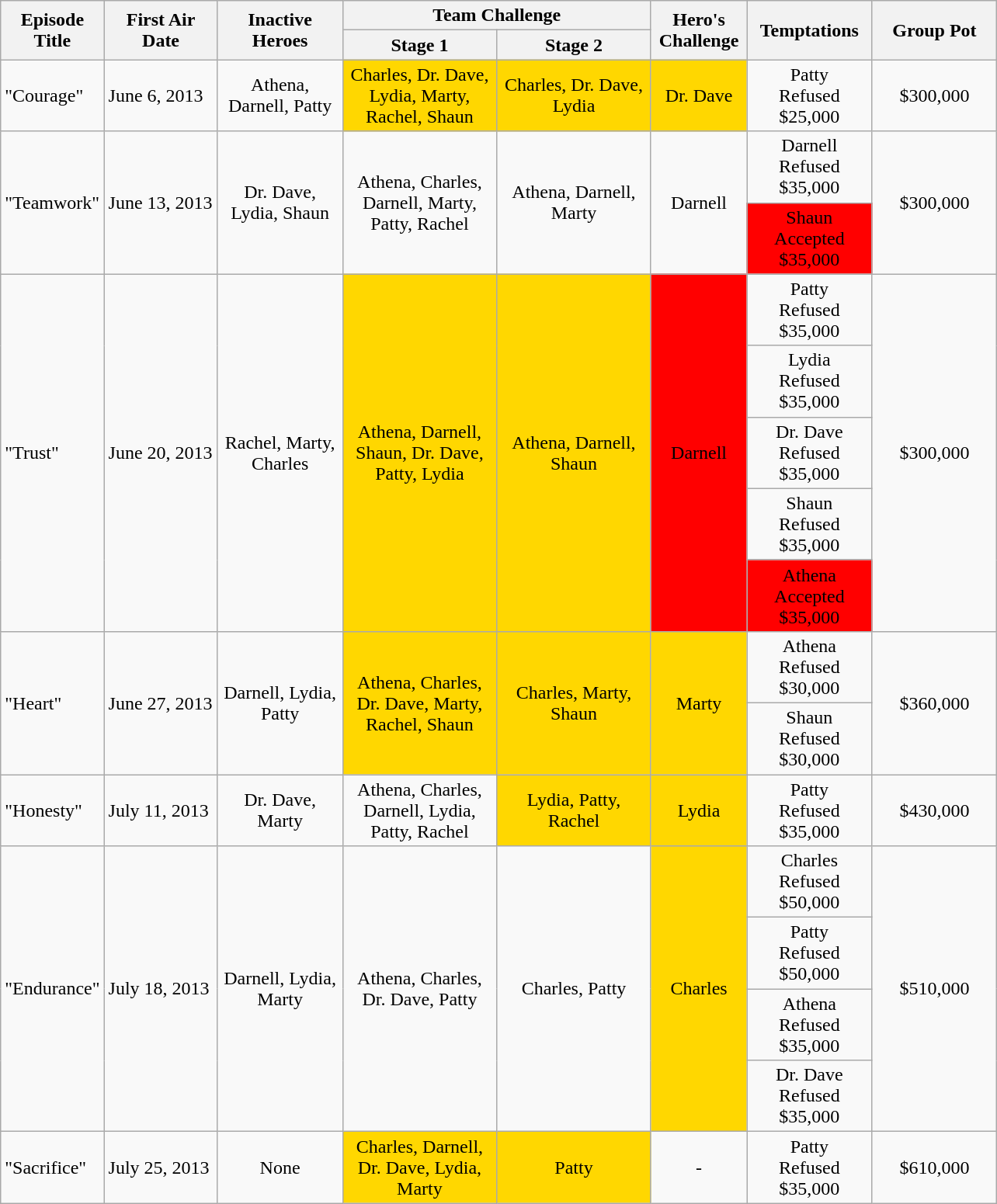<table class="wikitable" text-align:center">
<tr>
<th rowspan=2 width="75"><strong>Episode Title</strong></th>
<th rowspan=2 width="90"><strong>First Air Date</strong></th>
<th rowspan=2 width="100"><strong>Inactive Heroes</strong></th>
<th colspan=2><strong>Team Challenge</strong></th>
<th rowspan=2 width="75"><strong>Hero's Challenge</strong></th>
<th rowspan=2 width="100"><strong>Temptations</strong></th>
<th rowspan=2 width="100"><strong>Group Pot</strong></th>
</tr>
<tr>
<th width="125">Stage 1</th>
<th width="125">Stage 2</th>
</tr>
<tr>
<td>"Courage"</td>
<td>June 6, 2013</td>
<td align="center">Athena, Darnell, Patty</td>
<td bgcolor="gold" align="center">Charles, Dr. Dave, Lydia, Marty, Rachel, Shaun</td>
<td bgcolor="gold" align="center">Charles, Dr. Dave, Lydia</td>
<td bgcolor="gold" align="center">Dr. Dave</td>
<td align="center">Patty<br>Refused $25,000</td>
<td align="center">$300,000</td>
</tr>
<tr>
<td rowspan=2>"Teamwork"</td>
<td rowspan=2>June 13, 2013</td>
<td rowspan=2 align="center">Dr. Dave, Lydia, Shaun</td>
<td rowspan=2 align="center">Athena, Charles, Darnell, Marty, Patty, Rachel</td>
<td rowspan=2 align="center">Athena, Darnell, Marty</td>
<td rowspan=2 align="center">Darnell</td>
<td align="center">Darnell<br>Refused $35,000</td>
<td rowspan=2 align="center">$300,000</td>
</tr>
<tr>
<td bgcolor="red" align="center">Shaun<br>Accepted $35,000</td>
</tr>
<tr>
<td rowspan=5>"Trust"</td>
<td rowspan=5>June 20, 2013</td>
<td rowspan=5 align="center">Rachel, Marty, Charles</td>
<td rowspan=5 bgcolor="gold" align="center">Athena, Darnell, Shaun, Dr. Dave, Patty, Lydia</td>
<td rowspan=5 bgcolor="gold" align="center">Athena, Darnell, Shaun</td>
<td rowspan=5 bgcolor="red" align="center">Darnell</td>
<td align="center">Patty<br>Refused $35,000</td>
<td rowspan=5 align="center">$300,000</td>
</tr>
<tr>
<td align="center">Lydia<br>Refused $35,000</td>
</tr>
<tr>
<td align="center">Dr. Dave<br>Refused $35,000</td>
</tr>
<tr>
<td align="center">Shaun<br>Refused $35,000</td>
</tr>
<tr>
<td bgcolor="red" align="center">Athena<br>Accepted $35,000</td>
</tr>
<tr>
<td rowspan=2>"Heart"</td>
<td rowspan=2>June 27, 2013</td>
<td rowspan=2 align="center">Darnell, Lydia, Patty</td>
<td rowspan=2 bgcolor="gold" align="center">Athena, Charles, Dr. Dave, Marty, Rachel, Shaun</td>
<td rowspan=2 bgcolor="gold" align="center">Charles, Marty, Shaun</td>
<td rowspan=2 bgcolor="gold" align="center">Marty</td>
<td align="center">Athena<br>Refused $30,000</td>
<td rowspan=2 align="center">$360,000</td>
</tr>
<tr>
<td align="center">Shaun<br>Refused $30,000</td>
</tr>
<tr>
<td>"Honesty"</td>
<td>July 11, 2013</td>
<td align="center">Dr. Dave, Marty</td>
<td align="center">Athena, Charles, Darnell, Lydia, Patty, Rachel</td>
<td bgcolor="gold" align="center">Lydia, Patty, Rachel</td>
<td bgcolor="gold" align="center">Lydia</td>
<td align="center">Patty<br>Refused $35,000</td>
<td align="center">$430,000</td>
</tr>
<tr>
<td rowspan=4>"Endurance"</td>
<td rowspan=4>July 18, 2013</td>
<td rowspan=4 align="center">Darnell, Lydia, Marty</td>
<td rowspan=4 align="center">Athena, Charles, Dr. Dave, Patty</td>
<td rowspan=4 align="center">Charles, Patty</td>
<td rowspan=4 bgcolor="gold" align="center">Charles</td>
<td align="center">Charles<br>Refused $50,000</td>
<td rowspan=4 align="center">$510,000</td>
</tr>
<tr>
<td align="center">Patty<br>Refused $50,000</td>
</tr>
<tr>
<td align="center">Athena<br>Refused $35,000</td>
</tr>
<tr>
<td align="center">Dr. Dave<br>Refused $35,000</td>
</tr>
<tr>
<td>"Sacrifice"</td>
<td>July 25, 2013</td>
<td align="center">None</td>
<td bgcolor="gold" align="center">Charles, Darnell, Dr. Dave, Lydia, Marty</td>
<td bgcolor="gold" align="center">Patty</td>
<td align="center">-</td>
<td align="center">Patty<br>Refused $35,000</td>
<td align="center">$610,000</td>
</tr>
</table>
